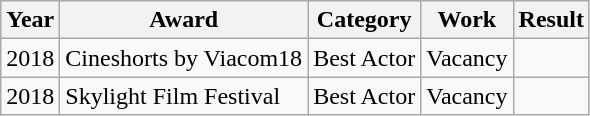<table class="wikitable sortable">
<tr>
<th>Year</th>
<th>Award</th>
<th>Category</th>
<th>Work</th>
<th>Result</th>
</tr>
<tr>
<td>2018</td>
<td>Cineshorts by Viacom18</td>
<td>Best Actor</td>
<td>Vacancy</td>
<td></td>
</tr>
<tr>
<td>2018</td>
<td>Skylight Film Festival</td>
<td>Best Actor</td>
<td>Vacancy</td>
<td></td>
</tr>
</table>
